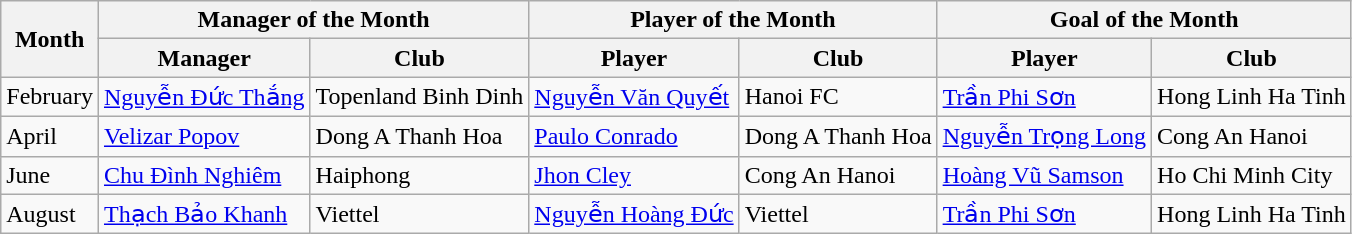<table class="wikitable">
<tr>
<th rowspan="2">Month</th>
<th colspan="2">Manager of the Month</th>
<th colspan="2">Player of the Month</th>
<th colspan="2">Goal of the Month</th>
</tr>
<tr>
<th>Manager</th>
<th>Club</th>
<th>Player</th>
<th>Club</th>
<th>Player</th>
<th>Club</th>
</tr>
<tr>
<td>February</td>
<td> <a href='#'>Nguyễn Đức Thắng</a></td>
<td>Topenland Binh Dinh</td>
<td> <a href='#'>Nguyễn Văn Quyết</a></td>
<td>Hanoi FC</td>
<td> <a href='#'>Trần Phi Sơn</a></td>
<td>Hong Linh Ha Tinh</td>
</tr>
<tr>
<td>April</td>
<td> <a href='#'>Velizar Popov</a></td>
<td>Dong A Thanh Hoa</td>
<td> <a href='#'>Paulo Conrado</a></td>
<td>Dong A Thanh Hoa</td>
<td> <a href='#'>Nguyễn Trọng Long</a></td>
<td>Cong An Hanoi</td>
</tr>
<tr>
<td>June</td>
<td> <a href='#'>Chu Đình Nghiêm</a></td>
<td>Haiphong</td>
<td> <a href='#'>Jhon Cley</a></td>
<td>Cong An Hanoi</td>
<td> <a href='#'>Hoàng Vũ Samson</a></td>
<td>Ho Chi Minh City</td>
</tr>
<tr>
<td>August</td>
<td> <a href='#'>Thạch Bảo Khanh</a></td>
<td>Viettel</td>
<td> <a href='#'>Nguyễn Hoàng Đức</a></td>
<td>Viettel</td>
<td> <a href='#'>Trần Phi Sơn</a></td>
<td>Hong Linh Ha Tinh</td>
</tr>
</table>
